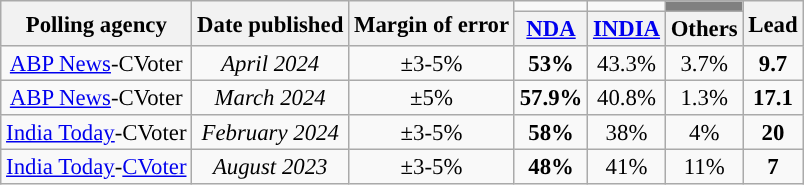<table class="wikitable sortable" style="text-align:center;font-size:95%;line-height:16px">
<tr>
<th rowspan="2">Polling agency</th>
<th rowspan="2">Date published</th>
<th rowspan="2">Margin of error</th>
<td></td>
<td></td>
<td bgcolor="grey"></td>
<th rowspan="2">Lead</th>
</tr>
<tr>
<th><a href='#'>NDA</a></th>
<th><a href='#'>INDIA</a></th>
<th>Others</th>
</tr>
<tr>
<td><a href='#'>ABP News</a>-CVoter</td>
<td><em>April 2024</em></td>
<td>±3-5%</td>
<td bgcolor=><strong>53%</strong></td>
<td>43.3%</td>
<td>3.7%</td>
<td bgcolor=><strong>9.7</strong></td>
</tr>
<tr>
<td><a href='#'>ABP News</a>-CVoter</td>
<td><em>March 2024</em></td>
<td>±5%</td>
<td bgcolor=><strong>57.9%</strong></td>
<td>40.8%</td>
<td>1.3%</td>
<td bgcolor=><strong>17.1</strong></td>
</tr>
<tr>
<td><a href='#'>India Today</a>-CVoter</td>
<td><em>February 2024</em></td>
<td>±3-5%</td>
<td><strong>58%</strong></td>
<td>38%</td>
<td>4%</td>
<td><strong>20</strong></td>
</tr>
<tr>
<td><a href='#'>India Today</a>-<a href='#'>CVoter</a></td>
<td><em>August 2023</em></td>
<td>±3-5%</td>
<td><strong>48%</strong></td>
<td>41%</td>
<td>11%</td>
<td><strong>7</strong></td>
</tr>
</table>
